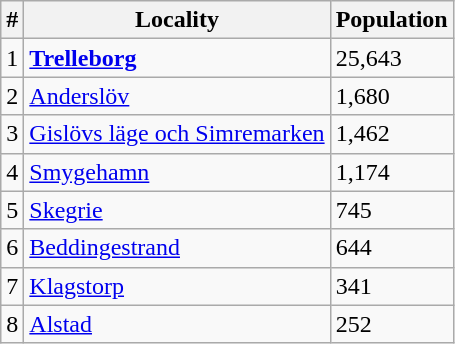<table class="wikitable">
<tr>
<th>#</th>
<th>Locality</th>
<th>Population</th>
</tr>
<tr>
<td>1</td>
<td><strong><a href='#'>Trelleborg</a></strong></td>
<td>25,643</td>
</tr>
<tr>
<td>2</td>
<td><a href='#'>Anderslöv</a></td>
<td>1,680</td>
</tr>
<tr>
<td>3</td>
<td><a href='#'>Gislövs läge och Simremarken</a></td>
<td>1,462</td>
</tr>
<tr>
<td>4</td>
<td><a href='#'>Smygehamn</a></td>
<td>1,174</td>
</tr>
<tr>
<td>5</td>
<td><a href='#'>Skegrie</a></td>
<td>745</td>
</tr>
<tr>
<td>6</td>
<td><a href='#'>Beddingestrand</a></td>
<td>644</td>
</tr>
<tr>
<td>7</td>
<td><a href='#'>Klagstorp</a></td>
<td>341</td>
</tr>
<tr>
<td>8</td>
<td><a href='#'>Alstad</a></td>
<td>252</td>
</tr>
</table>
